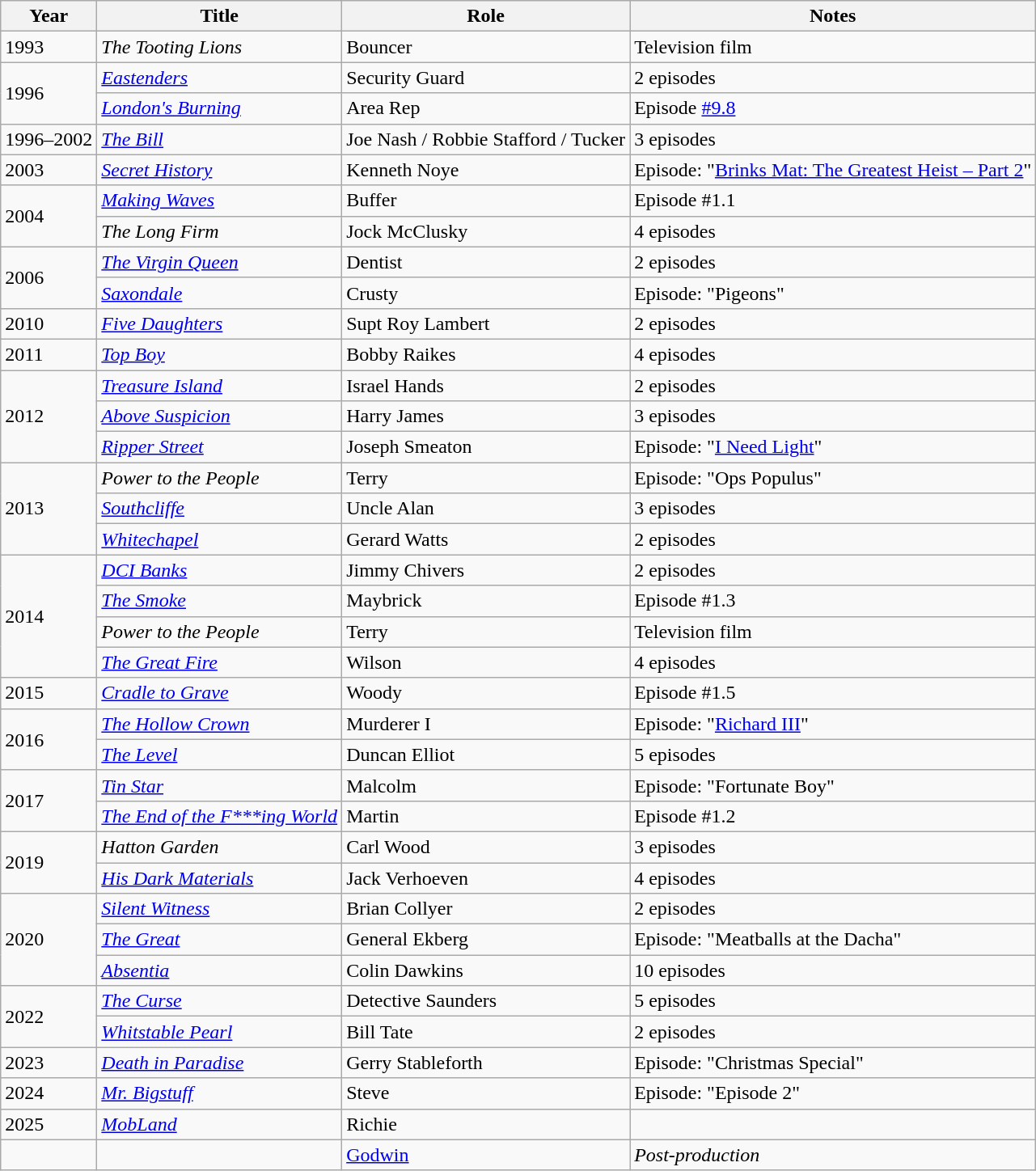<table class="wikitable sortable">
<tr>
<th>Year</th>
<th>Title</th>
<th>Role</th>
<th class="unsortable">Notes</th>
</tr>
<tr>
<td>1993</td>
<td><em>The Tooting Lions</em></td>
<td>Bouncer</td>
<td>Television film</td>
</tr>
<tr>
<td rowspan="2">1996</td>
<td><em><a href='#'>Eastenders</a></em></td>
<td>Security Guard</td>
<td>2 episodes</td>
</tr>
<tr>
<td><em><a href='#'>London's Burning</a></em></td>
<td>Area Rep</td>
<td>Episode <a href='#'>#9.8</a></td>
</tr>
<tr>
<td>1996–2002</td>
<td><em><a href='#'>The Bill</a></em></td>
<td>Joe Nash / Robbie Stafford / Tucker</td>
<td>3 episodes</td>
</tr>
<tr>
<td>2003</td>
<td><em><a href='#'>Secret History</a></em></td>
<td>Kenneth Noye</td>
<td>Episode: "<a href='#'>Brinks Mat: The Greatest Heist – Part 2</a>"</td>
</tr>
<tr>
<td rowspan="2">2004</td>
<td><em><a href='#'>Making Waves</a></em></td>
<td>Buffer</td>
<td>Episode #1.1</td>
</tr>
<tr>
<td><em>The Long Firm</em></td>
<td>Jock McClusky</td>
<td>4 episodes</td>
</tr>
<tr>
<td rowspan="2">2006</td>
<td><em><a href='#'>The Virgin Queen</a></em></td>
<td>Dentist</td>
<td>2 episodes</td>
</tr>
<tr>
<td><em><a href='#'>Saxondale</a></em></td>
<td>Crusty</td>
<td>Episode: "Pigeons"</td>
</tr>
<tr>
<td>2010</td>
<td><em><a href='#'>Five Daughters</a></em></td>
<td>Supt Roy Lambert</td>
<td>2 episodes</td>
</tr>
<tr>
<td>2011</td>
<td><em><a href='#'>Top Boy</a></em></td>
<td>Bobby Raikes</td>
<td>4 episodes</td>
</tr>
<tr>
<td rowspan="3">2012</td>
<td><em><a href='#'>Treasure Island</a></em></td>
<td>Israel Hands</td>
<td>2 episodes</td>
</tr>
<tr>
<td><em><a href='#'>Above Suspicion</a></em></td>
<td>Harry James</td>
<td>3 episodes</td>
</tr>
<tr>
<td><em><a href='#'>Ripper Street</a></em></td>
<td>Joseph Smeaton</td>
<td>Episode: "<a href='#'>I Need Light</a>"</td>
</tr>
<tr>
<td rowspan="3">2013</td>
<td><em>Power to the People</em></td>
<td>Terry</td>
<td>Episode: "Ops Populus"</td>
</tr>
<tr>
<td><em><a href='#'>Southcliffe</a></em></td>
<td>Uncle Alan</td>
<td>3 episodes</td>
</tr>
<tr>
<td><em><a href='#'>Whitechapel</a></em></td>
<td>Gerard Watts</td>
<td>2 episodes</td>
</tr>
<tr>
<td rowspan="4">2014</td>
<td><em><a href='#'>DCI Banks</a></em></td>
<td>Jimmy Chivers</td>
<td>2 episodes</td>
</tr>
<tr>
<td><em><a href='#'>The Smoke</a></em></td>
<td>Maybrick</td>
<td>Episode #1.3</td>
</tr>
<tr>
<td><em>Power to the People</em></td>
<td>Terry</td>
<td>Television film</td>
</tr>
<tr>
<td><em><a href='#'>The Great Fire</a></em></td>
<td>Wilson</td>
<td>4 episodes</td>
</tr>
<tr>
<td>2015</td>
<td><em><a href='#'>Cradle to Grave</a></em></td>
<td>Woody</td>
<td>Episode #1.5</td>
</tr>
<tr>
<td rowspan="2">2016</td>
<td><em><a href='#'>The Hollow Crown</a></em></td>
<td>Murderer I</td>
<td>Episode: "<a href='#'>Richard III</a>"</td>
</tr>
<tr>
<td><em><a href='#'>The Level</a></em></td>
<td>Duncan Elliot</td>
<td>5 episodes</td>
</tr>
<tr>
<td rowspan="2">2017</td>
<td><em><a href='#'>Tin Star</a></em></td>
<td>Malcolm</td>
<td>Episode: "Fortunate Boy"</td>
</tr>
<tr>
<td><em><a href='#'>The End of the F***ing World</a></em></td>
<td>Martin</td>
<td>Episode #1.2</td>
</tr>
<tr>
<td rowspan="2">2019</td>
<td><em>Hatton Garden</em></td>
<td>Carl Wood</td>
<td>3 episodes</td>
</tr>
<tr>
<td><em><a href='#'>His Dark Materials</a></em></td>
<td>Jack Verhoeven</td>
<td>4 episodes</td>
</tr>
<tr>
<td rowspan="3">2020</td>
<td><em><a href='#'>Silent Witness</a></em></td>
<td>Brian Collyer</td>
<td>2 episodes</td>
</tr>
<tr>
<td><em><a href='#'>The Great</a></em></td>
<td>General Ekberg</td>
<td>Episode: "Meatballs at the Dacha"</td>
</tr>
<tr>
<td><em><a href='#'>Absentia</a></em></td>
<td>Colin Dawkins</td>
<td>10 episodes</td>
</tr>
<tr>
<td rowspan="2">2022</td>
<td><em><a href='#'>The Curse</a></em></td>
<td>Detective Saunders</td>
<td>5 episodes</td>
</tr>
<tr>
<td><em><a href='#'>Whitstable Pearl</a></em></td>
<td>Bill Tate</td>
<td>2 episodes</td>
</tr>
<tr>
<td>2023</td>
<td><em><a href='#'>Death in Paradise</a></em></td>
<td>Gerry Stableforth</td>
<td>Episode: "Christmas Special"</td>
</tr>
<tr>
<td>2024</td>
<td><em><a href='#'>Mr. Bigstuff</a></em></td>
<td>Steve</td>
<td>Episode: "Episode 2"</td>
</tr>
<tr>
<td>2025</td>
<td><em><a href='#'>MobLand</a></em></td>
<td>Richie</td>
<td></td>
</tr>
<tr>
<td></td>
<td></td>
<td><a href='#'>Godwin</a></td>
<td><em>Post-production</em></td>
</tr>
</table>
